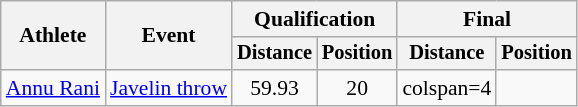<table class=wikitable style="font-size:90%">
<tr>
<th rowspan="2">Athlete</th>
<th rowspan="2">Event</th>
<th colspan="2">Qualification</th>
<th colspan="2">Final</th>
</tr>
<tr style="font-size:95%">
<th>Distance</th>
<th>Position</th>
<th>Distance</th>
<th>Position</th>
</tr>
<tr style=text-align:center>
<td style=text-align:left><a href='#'>Annu Rani</a></td>
<td style=text-align:left><a href='#'>Javelin throw</a></td>
<td>59.93</td>
<td>20</td>
<td>colspan=4 </td>
</tr>
</table>
